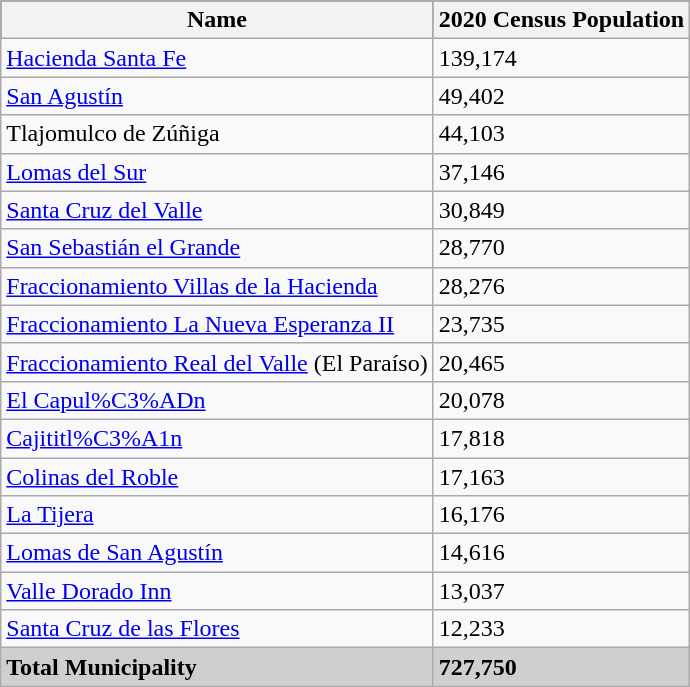<table class="wikitable">
<tr style="background:#000000; color:black;">
<th><strong>Name</strong></th>
<th><strong>2020 Census Population</strong></th>
</tr>
<tr>
<td><a href='#'>Hacienda Santa Fe</a></td>
<td>139,174</td>
</tr>
<tr>
<td><a href='#'>San Agustín</a></td>
<td>49,402</td>
</tr>
<tr>
<td>Tlajomulco de Zúñiga</td>
<td>44,103</td>
</tr>
<tr>
<td><a href='#'>Lomas del Sur</a></td>
<td>37,146</td>
</tr>
<tr>
<td><a href='#'>Santa Cruz del Valle</a></td>
<td>30,849</td>
</tr>
<tr>
<td><a href='#'>San Sebastián el Grande</a></td>
<td>28,770</td>
</tr>
<tr>
<td><a href='#'>Fraccionamiento Villas de la Hacienda</a></td>
<td>28,276</td>
</tr>
<tr>
<td><a href='#'>Fraccionamiento La Nueva Esperanza II</a></td>
<td>23,735</td>
</tr>
<tr>
<td><a href='#'>Fraccionamiento Real del Valle</a> (El Paraíso)</td>
<td>20,465</td>
</tr>
<tr>
<td><a href='#'>El Capul%C3%ADn</a></td>
<td>20,078</td>
</tr>
<tr>
<td><a href='#'>Cajititl%C3%A1n</a></td>
<td>17,818</td>
</tr>
<tr>
<td><a href='#'>Colinas del Roble</a></td>
<td>17,163</td>
</tr>
<tr>
<td><a href='#'>La Tijera</a></td>
<td>16,176</td>
</tr>
<tr>
<td><a href='#'>Lomas de San Agustín</a></td>
<td>14,616</td>
</tr>
<tr>
<td><a href='#'>Valle Dorado Inn</a></td>
<td>13,037</td>
</tr>
<tr>
<td><a href='#'>Santa Cruz de las Flores</a></td>
<td>12,233</td>
</tr>
<tr style="background:#CFCFCF;">
<td><strong>Total Municipality</strong></td>
<td><strong>727,750</strong></td>
</tr>
</table>
